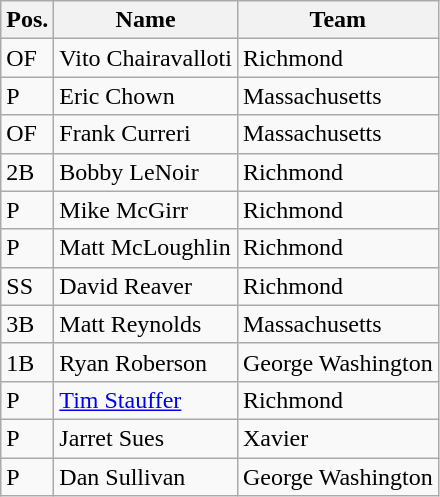<table class=wikitable>
<tr>
<th>Pos.</th>
<th>Name</th>
<th>Team</th>
</tr>
<tr>
<td>OF</td>
<td>Vito Chairavalloti</td>
<td>Richmond</td>
</tr>
<tr>
<td>P</td>
<td>Eric Chown</td>
<td>Massachusetts</td>
</tr>
<tr>
<td>OF</td>
<td>Frank Curreri</td>
<td>Massachusetts</td>
</tr>
<tr>
<td>2B</td>
<td>Bobby LeNoir</td>
<td>Richmond</td>
</tr>
<tr>
<td>P</td>
<td>Mike McGirr</td>
<td>Richmond</td>
</tr>
<tr>
<td>P</td>
<td>Matt McLoughlin</td>
<td>Richmond</td>
</tr>
<tr>
<td>SS</td>
<td>David Reaver</td>
<td>Richmond</td>
</tr>
<tr>
<td>3B</td>
<td>Matt Reynolds</td>
<td>Massachusetts</td>
</tr>
<tr>
<td>1B</td>
<td>Ryan Roberson</td>
<td>George Washington</td>
</tr>
<tr>
<td>P</td>
<td><a href='#'>Tim Stauffer</a></td>
<td>Richmond</td>
</tr>
<tr>
<td>P</td>
<td>Jarret Sues</td>
<td>Xavier</td>
</tr>
<tr>
<td>P</td>
<td>Dan Sullivan</td>
<td>George Washington</td>
</tr>
</table>
